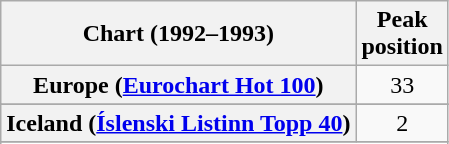<table class="wikitable sortable plainrowheaders" style="text-align:center">
<tr>
<th>Chart (1992–1993)</th>
<th>Peak<br>position</th>
</tr>
<tr>
<th scope="row">Europe (<a href='#'>Eurochart Hot 100</a>)</th>
<td>33</td>
</tr>
<tr>
</tr>
<tr>
<th scope="row">Iceland (<a href='#'>Íslenski Listinn Topp 40</a>)</th>
<td>2</td>
</tr>
<tr>
</tr>
<tr>
</tr>
</table>
